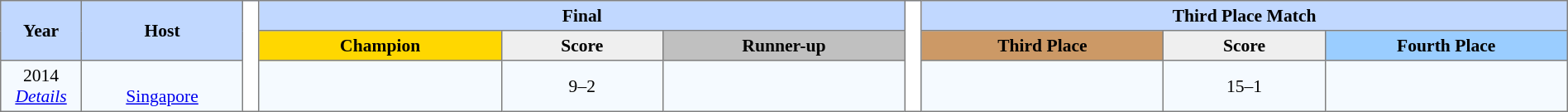<table border=1 style="border-collapse:collapse; font-size:90%; text-align:center;" cellpadding=3 cellspacing=0 width=100%>
<tr bgcolor=#C1D8FF>
<th rowspan=2 width=5%>Year</th>
<th rowspan=2 width=10%>Host</th>
<th width=1% rowspan=13 bgcolor=ffffff></th>
<th colspan=3>Final</th>
<th width=1% rowspan=13 bgcolor=ffffff></th>
<th colspan=3>Third Place Match</th>
</tr>
<tr bgcolor=#EFEFEF>
<th width=15% style="background:gold;">Champion</th>
<th width=10%>Score</th>
<th width=15% style="background:silver;">Runner-up</th>
<th width=15% style="background:#cc9966;">Third Place</th>
<th width=10%>Score</th>
<th width=15% style="background:#9acdff;">Fourth Place</th>
</tr>
<tr bgcolor=#F5FAFF>
<td>2014<br><em><a href='#'>Details</a></em></td>
<td><br><a href='#'>Singapore</a></td>
<td><strong></strong></td>
<td>9–2</td>
<td></td>
<td></td>
<td>15–1</td>
<td></td>
</tr>
</table>
